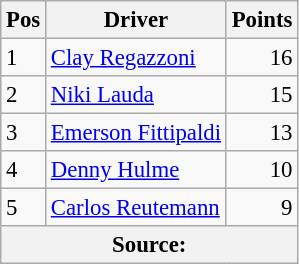<table class="wikitable" style="font-size: 95%;">
<tr>
<th>Pos</th>
<th>Driver</th>
<th>Points</th>
</tr>
<tr>
<td>1</td>
<td> <a href='#'>Clay Regazzoni</a></td>
<td align="right">16</td>
</tr>
<tr>
<td>2</td>
<td> <a href='#'>Niki Lauda</a></td>
<td align="right">15</td>
</tr>
<tr>
<td>3</td>
<td> <a href='#'>Emerson Fittipaldi</a></td>
<td align="right">13</td>
</tr>
<tr>
<td>4</td>
<td> <a href='#'>Denny Hulme</a></td>
<td align="right">10</td>
</tr>
<tr>
<td>5</td>
<td> <a href='#'>Carlos Reutemann</a></td>
<td align="right">9</td>
</tr>
<tr>
<th colspan=4>Source:</th>
</tr>
</table>
